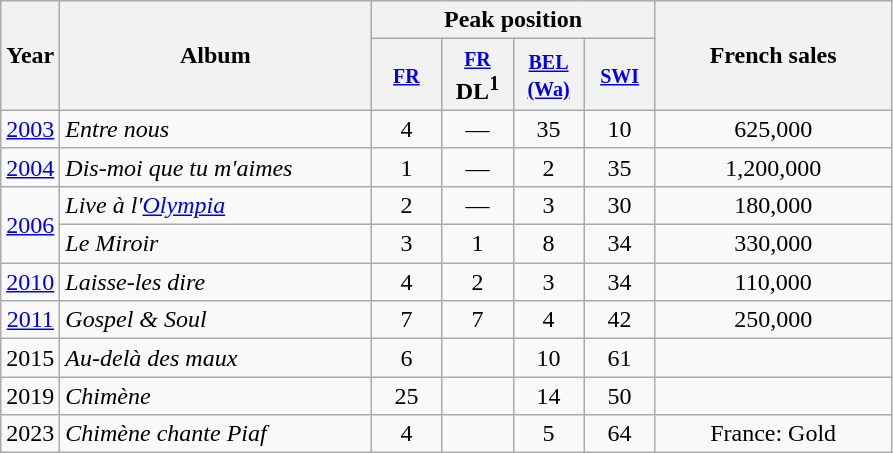<table class="wikitable" style="text-align:center;">
<tr>
<th align="center" rowspan="2">Year</th>
<th align="center" rowspan="2" width="200">Album</th>
<th align="center" colspan="4">Peak position</th>
<th align="center" rowspan="2" width="150">French sales</th>
</tr>
<tr>
<th width="40"><small><a href='#'>FR</a></small><br></th>
<th width="40"><small><a href='#'>FR</a></small><br>DL<sup>1</sup></th>
<th width="40"><small><a href='#'>BEL<br>(Wa)</a></small><br></th>
<th width="40"><small><a href='#'>SWI</a></small><br></th>
</tr>
<tr>
<td align="center"><a href='#'>2003</a></td>
<td align="left"><em>Entre nous</em></td>
<td align="center">4</td>
<td align="center">—</td>
<td align="center">35</td>
<td align="center">10</td>
<td align="center">625,000</td>
</tr>
<tr>
<td align="center"><a href='#'>2004</a></td>
<td align="left"><em>Dis-moi que tu m'aimes</em></td>
<td align="center">1</td>
<td align="center">—</td>
<td align="center">2</td>
<td align="center">35</td>
<td align="center">1,200,000</td>
</tr>
<tr>
<td align="center" rowspan="2"><a href='#'>2006</a></td>
<td align="left"><em>Live à l'<a href='#'>Olympia</a></em></td>
<td align="center">2</td>
<td align="center">—</td>
<td align="center">3</td>
<td align="center">30</td>
<td align="center">180,000</td>
</tr>
<tr>
<td align="left"><em>Le Miroir</em></td>
<td align="center">3</td>
<td align="center">1</td>
<td align="center">8</td>
<td align="center">34</td>
<td align="center">330,000</td>
</tr>
<tr>
<td align="center"><a href='#'>2010</a></td>
<td align="left"><em>Laisse-les dire</em></td>
<td align="center">4</td>
<td align="center">2</td>
<td align="center">3</td>
<td align="center">34</td>
<td align="center">110,000</td>
</tr>
<tr>
<td align="center"><a href='#'>2011</a></td>
<td align="left"><em>Gospel & Soul</em></td>
<td align="center">7</td>
<td align="center">7</td>
<td align="center">4</td>
<td align="center">42</td>
<td align="center">250,000</td>
</tr>
<tr>
<td align="center">2015</td>
<td align="left"><em>Au-delà des maux</em></td>
<td align="center">6</td>
<td align="center"></td>
<td align="center">10</td>
<td align="center">61</td>
<td align="center"></td>
</tr>
<tr>
<td align="center">2019</td>
<td align="left"><em>Chimène</em></td>
<td align="center">25</td>
<td align="center"></td>
<td align="center">14</td>
<td align="center">50</td>
<td align="center"></td>
</tr>
<tr>
<td align="center">2023</td>
<td align="left"><em>Chimène chante Piaf</em></td>
<td align="center">4<br></td>
<td align="center"></td>
<td align="center">5</td>
<td align="center">64</td>
<td align="center">France: Gold</td>
</tr>
</table>
